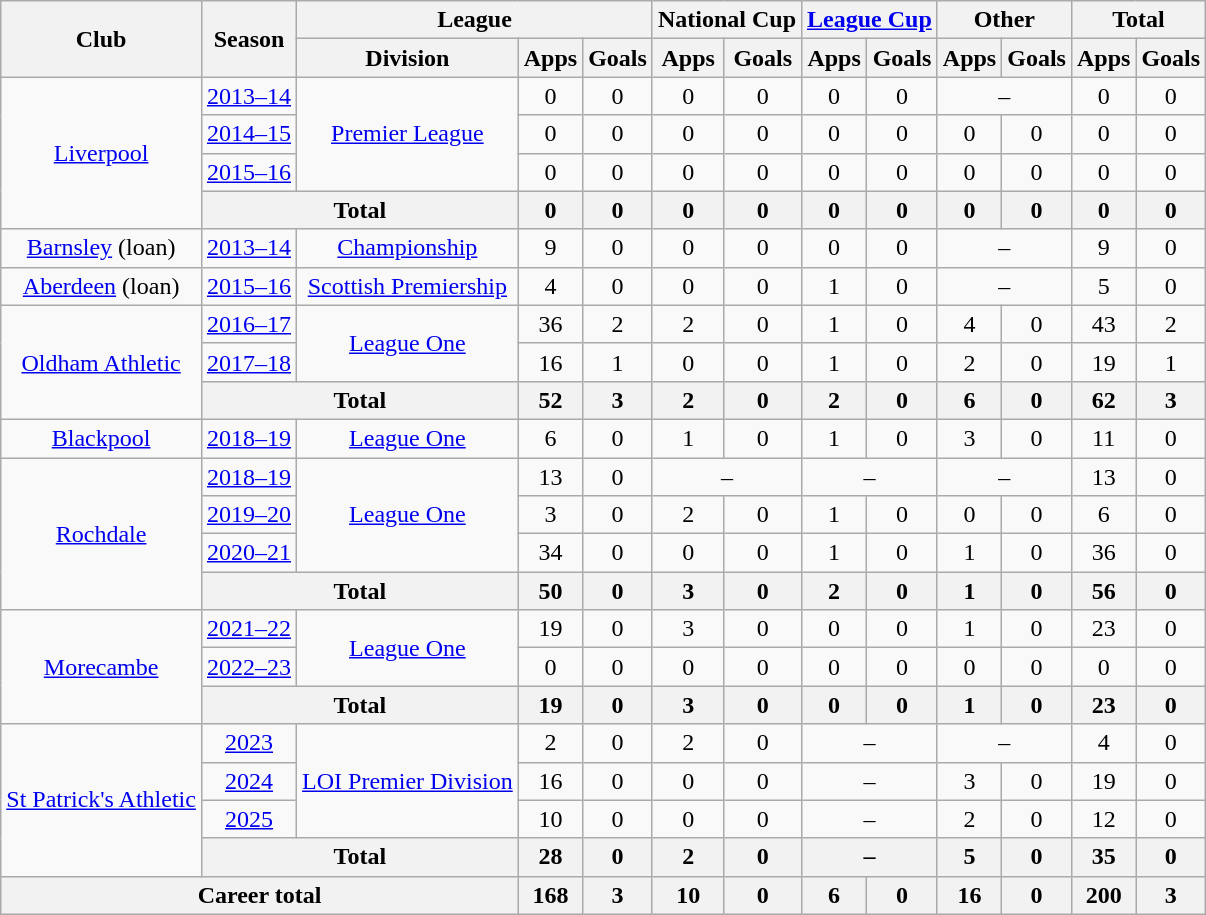<table class="wikitable" style="text-align:center">
<tr>
<th rowspan="2">Club</th>
<th rowspan="2">Season</th>
<th colspan="3">League</th>
<th colspan="2">National Cup</th>
<th colspan="2"><a href='#'>League Cup</a></th>
<th colspan="2">Other</th>
<th colspan="2">Total</th>
</tr>
<tr>
<th>Division</th>
<th>Apps</th>
<th>Goals</th>
<th>Apps</th>
<th>Goals</th>
<th>Apps</th>
<th>Goals</th>
<th>Apps</th>
<th>Goals</th>
<th>Apps</th>
<th>Goals</th>
</tr>
<tr>
<td rowspan="4"><a href='#'>Liverpool</a></td>
<td><a href='#'>2013–14</a></td>
<td rowspan="3"><a href='#'>Premier League</a></td>
<td>0</td>
<td>0</td>
<td>0</td>
<td>0</td>
<td>0</td>
<td>0</td>
<td colspan="2">–</td>
<td>0</td>
<td>0</td>
</tr>
<tr>
<td><a href='#'>2014–15</a></td>
<td>0</td>
<td>0</td>
<td>0</td>
<td>0</td>
<td>0</td>
<td>0</td>
<td>0</td>
<td>0</td>
<td>0</td>
<td>0</td>
</tr>
<tr>
<td><a href='#'>2015–16</a></td>
<td>0</td>
<td>0</td>
<td>0</td>
<td>0</td>
<td>0</td>
<td>0</td>
<td>0</td>
<td>0</td>
<td>0</td>
<td>0</td>
</tr>
<tr>
<th colspan="2">Total</th>
<th>0</th>
<th>0</th>
<th>0</th>
<th>0</th>
<th>0</th>
<th>0</th>
<th>0</th>
<th>0</th>
<th>0</th>
<th>0</th>
</tr>
<tr>
<td><a href='#'>Barnsley</a> (loan)</td>
<td><a href='#'>2013–14</a></td>
<td><a href='#'>Championship</a></td>
<td>9</td>
<td>0</td>
<td>0</td>
<td>0</td>
<td>0</td>
<td>0</td>
<td colspan="2">–</td>
<td>9</td>
<td>0</td>
</tr>
<tr>
<td><a href='#'>Aberdeen</a> (loan)</td>
<td><a href='#'>2015–16</a></td>
<td><a href='#'>Scottish Premiership</a></td>
<td>4</td>
<td>0</td>
<td>0</td>
<td>0</td>
<td>1</td>
<td>0</td>
<td colspan="2">–</td>
<td>5</td>
<td>0</td>
</tr>
<tr>
<td rowspan="3"><a href='#'>Oldham Athletic</a></td>
<td><a href='#'>2016–17</a></td>
<td rowspan="2"><a href='#'>League One</a></td>
<td>36</td>
<td>2</td>
<td>2</td>
<td>0</td>
<td>1</td>
<td>0</td>
<td>4</td>
<td>0</td>
<td>43</td>
<td>2</td>
</tr>
<tr>
<td><a href='#'>2017–18</a></td>
<td>16</td>
<td>1</td>
<td>0</td>
<td>0</td>
<td>1</td>
<td>0</td>
<td>2</td>
<td>0</td>
<td>19</td>
<td>1</td>
</tr>
<tr>
<th colspan="2">Total</th>
<th>52</th>
<th>3</th>
<th>2</th>
<th>0</th>
<th>2</th>
<th>0</th>
<th>6</th>
<th>0</th>
<th>62</th>
<th>3</th>
</tr>
<tr>
<td><a href='#'>Blackpool</a></td>
<td><a href='#'>2018–19</a></td>
<td><a href='#'>League One</a></td>
<td>6</td>
<td>0</td>
<td>1</td>
<td>0</td>
<td>1</td>
<td>0</td>
<td>3</td>
<td>0</td>
<td>11</td>
<td>0</td>
</tr>
<tr>
<td rowspan="4"><a href='#'>Rochdale</a></td>
<td><a href='#'>2018–19</a></td>
<td rowspan="3"><a href='#'>League One</a></td>
<td>13</td>
<td>0</td>
<td colspan="2">–</td>
<td colspan="2">–</td>
<td colspan="2">–</td>
<td>13</td>
<td>0</td>
</tr>
<tr>
<td><a href='#'>2019–20</a></td>
<td>3</td>
<td>0</td>
<td>2</td>
<td>0</td>
<td>1</td>
<td>0</td>
<td>0</td>
<td>0</td>
<td>6</td>
<td>0</td>
</tr>
<tr>
<td><a href='#'>2020–21</a></td>
<td>34</td>
<td>0</td>
<td>0</td>
<td>0</td>
<td>1</td>
<td>0</td>
<td>1</td>
<td>0</td>
<td>36</td>
<td>0</td>
</tr>
<tr>
<th colspan="2">Total</th>
<th>50</th>
<th>0</th>
<th>3</th>
<th>0</th>
<th>2</th>
<th>0</th>
<th>1</th>
<th>0</th>
<th>56</th>
<th>0</th>
</tr>
<tr>
<td rowspan="3"><a href='#'>Morecambe</a></td>
<td><a href='#'>2021–22</a></td>
<td rowspan="2"><a href='#'>League One</a></td>
<td>19</td>
<td>0</td>
<td>3</td>
<td>0</td>
<td>0</td>
<td>0</td>
<td>1</td>
<td>0</td>
<td>23</td>
<td>0</td>
</tr>
<tr>
<td><a href='#'>2022–23</a></td>
<td>0</td>
<td>0</td>
<td>0</td>
<td>0</td>
<td>0</td>
<td>0</td>
<td>0</td>
<td>0</td>
<td>0</td>
<td>0</td>
</tr>
<tr>
<th colspan="2">Total</th>
<th>19</th>
<th>0</th>
<th>3</th>
<th>0</th>
<th>0</th>
<th>0</th>
<th>1</th>
<th>0</th>
<th>23</th>
<th>0</th>
</tr>
<tr>
<td rowspan="4"><a href='#'>St Patrick's Athletic</a></td>
<td><a href='#'>2023</a></td>
<td rowspan="3"><a href='#'>LOI Premier Division</a></td>
<td>2</td>
<td>0</td>
<td>2</td>
<td>0</td>
<td colspan="2">–</td>
<td colspan="2">–</td>
<td>4</td>
<td>0</td>
</tr>
<tr>
<td><a href='#'>2024</a></td>
<td>16</td>
<td>0</td>
<td>0</td>
<td>0</td>
<td colspan="2">–</td>
<td>3</td>
<td>0</td>
<td>19</td>
<td>0</td>
</tr>
<tr>
<td><a href='#'>2025</a></td>
<td>10</td>
<td>0</td>
<td>0</td>
<td>0</td>
<td colspan="2">–</td>
<td>2</td>
<td>0</td>
<td>12</td>
<td>0</td>
</tr>
<tr>
<th colspan="2">Total</th>
<th>28</th>
<th>0</th>
<th>2</th>
<th>0</th>
<th colspan="2">–</th>
<th>5</th>
<th>0</th>
<th>35</th>
<th>0</th>
</tr>
<tr>
<th colspan="3">Career total</th>
<th>168</th>
<th>3</th>
<th>10</th>
<th>0</th>
<th>6</th>
<th>0</th>
<th>16</th>
<th>0</th>
<th>200</th>
<th>3</th>
</tr>
</table>
